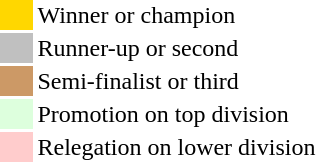<table class="toccolours">
<tr>
<td style="background: gold" width="20"></td>
<td align="left">Winner or champion</td>
</tr>
<tr>
<td style="background: silver" width="20"></td>
<td align="left">Runner-up or second</td>
</tr>
<tr>
<td style="background: #cc9966" width="20"></td>
<td align="left">Semi-finalist or third</td>
</tr>
<tr>
<td style="background: #DDFFDD" width="20"></td>
<td align="left">Promotion on top division</td>
</tr>
<tr>
<td style="background: #FFCCCC" width="20"></td>
<td align="left">Relegation on lower division</td>
</tr>
</table>
